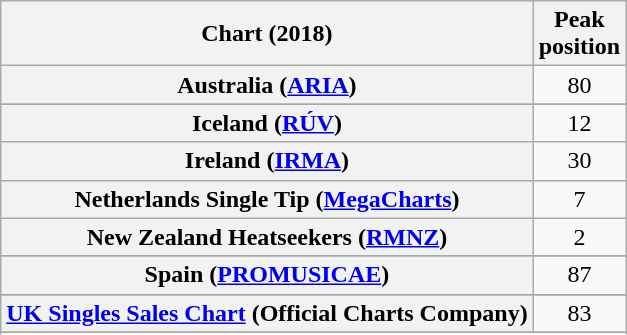<table class="wikitable sortable plainrowheaders" style="text-align:center;">
<tr>
<th scope="col">Chart (2018)</th>
<th scope="col">Peak<br>position</th>
</tr>
<tr>
<th scope="row">Australia (<a href='#'>ARIA</a>)</th>
<td>80</td>
</tr>
<tr>
</tr>
<tr>
</tr>
<tr>
</tr>
<tr>
<th scope="row">Iceland (<a href='#'>RÚV</a>)</th>
<td>12</td>
</tr>
<tr>
<th scope="row">Ireland (<a href='#'>IRMA</a>)</th>
<td>30</td>
</tr>
<tr>
<th scope="row">Netherlands Single Tip (<a href='#'>MegaCharts</a>)</th>
<td>7</td>
</tr>
<tr>
<th scope="row">New Zealand Heatseekers (<a href='#'>RMNZ</a>)</th>
<td>2</td>
</tr>
<tr>
</tr>
<tr>
</tr>
<tr>
<th scope="row">Spain (<a href='#'>PROMUSICAE</a>)</th>
<td>87</td>
</tr>
<tr>
</tr>
<tr>
</tr>
<tr>
<th scope="row"><a href='#'>UK Singles Sales Chart</a> (Official Charts Company)</th>
<td style="text-align:center;">83</td>
</tr>
<tr>
</tr>
<tr>
</tr>
<tr>
</tr>
</table>
